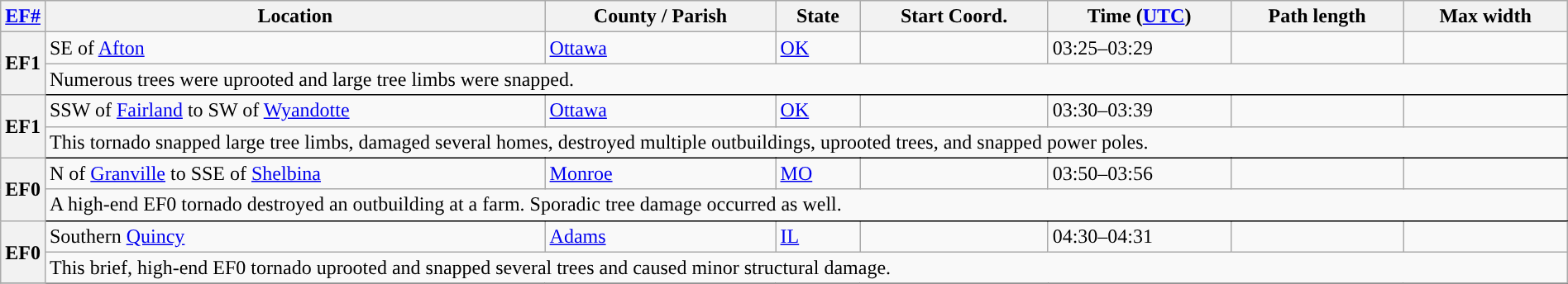<table class="wikitable sortable" style="width:100%;">
<tr>
<th scope="col" width="2%" align="center"><a href='#'>EF#</a></th>
<th scope="col" align="center" class="unsortable">Location</th>
<th scope="col" align="center" class="unsortable">County / Parish</th>
<th scope="col" align="center">State</th>
<th scope="col" align="center">Start Coord.</th>
<th scope="col" align="center">Time (<a href='#'>UTC</a>)</th>
<th scope="col" align="center">Path length</th>
<th scope="col" align="center">Max width</th>
</tr>
<tr>
<th scope="row" rowspan="2" style="background-color:#">EF1</th>
<td>SE of <a href='#'>Afton</a></td>
<td><a href='#'>Ottawa</a></td>
<td><a href='#'>OK</a></td>
<td></td>
<td>03:25–03:29</td>
<td></td>
<td></td>
</tr>
<tr class="expand-child">
<td colspan="8" style=" border-bottom: 1px solid black;">Numerous trees were uprooted and large tree limbs were snapped.</td>
</tr>
<tr>
<th scope="row" rowspan="2" style="background-color:#">EF1</th>
<td>SSW of <a href='#'>Fairland</a> to SW of <a href='#'>Wyandotte</a></td>
<td><a href='#'>Ottawa</a></td>
<td><a href='#'>OK</a></td>
<td></td>
<td>03:30–03:39</td>
<td></td>
<td></td>
</tr>
<tr class="expand-child">
<td colspan="8" style=" border-bottom: 1px solid black;">This tornado snapped large tree limbs, damaged several homes, destroyed multiple outbuildings, uprooted trees, and snapped power poles.</td>
</tr>
<tr>
<th scope="row" rowspan="2" style="background-color:#">EF0</th>
<td>N of <a href='#'>Granville</a> to SSE of <a href='#'>Shelbina</a></td>
<td><a href='#'>Monroe</a></td>
<td><a href='#'>MO</a></td>
<td></td>
<td>03:50–03:56</td>
<td></td>
<td></td>
</tr>
<tr class="expand-child">
<td colspan="8" style=" border-bottom: 1px solid black;">A high-end EF0 tornado destroyed an outbuilding at a farm. Sporadic tree damage occurred as well.</td>
</tr>
<tr>
<th scope="row" rowspan="2" style="background-color:#">EF0</th>
<td>Southern <a href='#'>Quincy</a></td>
<td><a href='#'>Adams</a></td>
<td><a href='#'>IL</a></td>
<td></td>
<td>04:30–04:31</td>
<td></td>
<td></td>
</tr>
<tr class="expand-child">
<td colspan="8" style=" border-bottom: 1px solid black;">This brief, high-end EF0 tornado uprooted and snapped several trees and caused minor structural damage.</td>
</tr>
<tr>
</tr>
</table>
